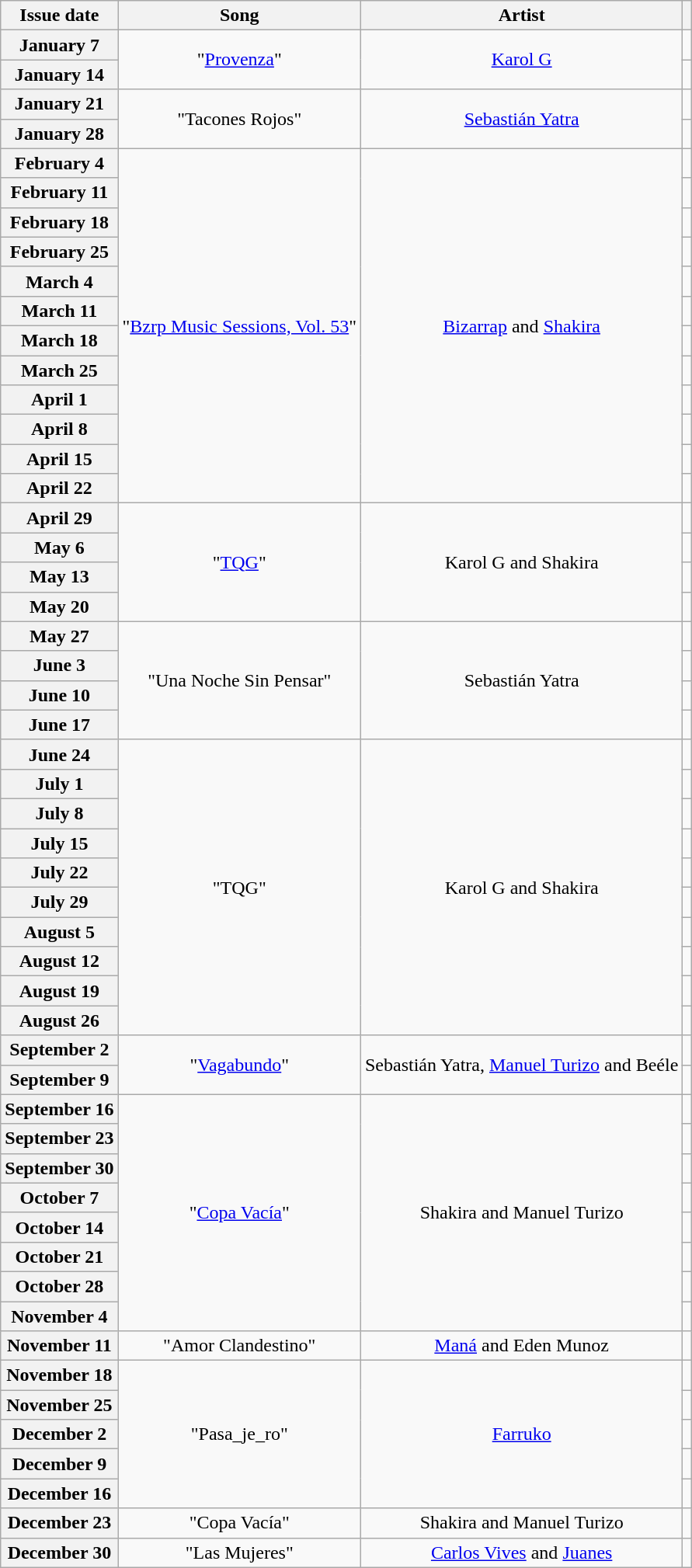<table class="wikitable plainrowheaders" style="text-align: center;">
<tr>
<th scope="col">Issue date</th>
<th scope="col">Song</th>
<th scope="col">Artist</th>
<th scope="col"></th>
</tr>
<tr>
<th scope="row">January 7</th>
<td rowspan=2>"<a href='#'>Provenza</a>"</td>
<td rowspan=2><a href='#'>Karol G</a></td>
<td></td>
</tr>
<tr>
<th scope="row">January 14</th>
<td></td>
</tr>
<tr>
<th scope="row">January 21</th>
<td rowspan=2>"Tacones Rojos"</td>
<td rowspan=2><a href='#'>Sebastián Yatra</a></td>
<td></td>
</tr>
<tr>
<th scope="row">January 28</th>
<td></td>
</tr>
<tr>
<th scope="row">February 4</th>
<td rowspan=12>"<a href='#'>Bzrp Music Sessions, Vol. 53</a>"</td>
<td rowspan=12><a href='#'>Bizarrap</a> and <a href='#'>Shakira</a></td>
<td></td>
</tr>
<tr>
<th scope="row">February 11</th>
<td></td>
</tr>
<tr>
<th scope="row">February 18</th>
<td></td>
</tr>
<tr>
<th scope="row">February 25</th>
<td></td>
</tr>
<tr>
<th scope="row">March 4</th>
<td></td>
</tr>
<tr>
<th scope="row">March 11</th>
<td></td>
</tr>
<tr>
<th scope="row">March 18</th>
<td></td>
</tr>
<tr>
<th scope="row">March 25</th>
<td></td>
</tr>
<tr>
<th scope="row">April 1</th>
<td></td>
</tr>
<tr>
<th scope="row">April 8</th>
<td></td>
</tr>
<tr>
<th scope="row">April 15</th>
<td></td>
</tr>
<tr>
<th scope="row">April 22</th>
<td></td>
</tr>
<tr>
<th scope="row">April 29</th>
<td rowspan=4>"<a href='#'>TQG</a>"</td>
<td rowspan=4>Karol G and Shakira</td>
<td></td>
</tr>
<tr>
<th scope="row">May 6</th>
<td></td>
</tr>
<tr>
<th scope="row">May 13</th>
<td></td>
</tr>
<tr>
<th scope="row">May 20</th>
<td></td>
</tr>
<tr>
<th scope="row">May 27</th>
<td rowspan=4>"Una Noche Sin Pensar"</td>
<td rowspan=4>Sebastián Yatra</td>
<td></td>
</tr>
<tr>
<th scope="row">June 3</th>
<td></td>
</tr>
<tr>
<th scope="row">June 10</th>
<td></td>
</tr>
<tr>
<th scope="row">June 17</th>
<td></td>
</tr>
<tr>
<th scope="row">June 24</th>
<td rowspan=10>"TQG"</td>
<td rowspan=10>Karol G and Shakira</td>
<td></td>
</tr>
<tr>
<th scope="row">July 1</th>
<td></td>
</tr>
<tr>
<th scope="row">July 8</th>
<td></td>
</tr>
<tr>
<th scope="row">July 15</th>
<td></td>
</tr>
<tr>
<th scope="row">July 22</th>
<td></td>
</tr>
<tr>
<th scope="row">July 29</th>
<td></td>
</tr>
<tr>
<th scope="row">August 5</th>
<td></td>
</tr>
<tr>
<th scope="row">August 12</th>
<td></td>
</tr>
<tr>
<th scope="row">August 19</th>
<td></td>
</tr>
<tr>
<th scope="row">August 26</th>
<td></td>
</tr>
<tr>
<th scope="row">September 2</th>
<td rowspan=2>"<a href='#'>Vagabundo</a>"</td>
<td rowspan=2>Sebastián Yatra, <a href='#'>Manuel Turizo</a> and Beéle</td>
<td></td>
</tr>
<tr>
<th scope="row">September 9</th>
<td></td>
</tr>
<tr>
<th scope="row">September 16</th>
<td rowspan=8>"<a href='#'>Copa Vacía</a>"</td>
<td rowspan=8>Shakira and Manuel Turizo</td>
<td></td>
</tr>
<tr>
<th scope="row">September 23</th>
<td></td>
</tr>
<tr>
<th scope="row">September 30</th>
<td></td>
</tr>
<tr>
<th scope="row">October 7</th>
<td></td>
</tr>
<tr>
<th scope="row">October 14</th>
<td></td>
</tr>
<tr>
<th scope="row">October 21</th>
<td></td>
</tr>
<tr>
<th scope="row">October 28</th>
<td></td>
</tr>
<tr>
<th scope="row">November 4</th>
<td></td>
</tr>
<tr>
<th scope="row">November 11</th>
<td>"Amor Clandestino"</td>
<td><a href='#'>Maná</a> and Eden Munoz</td>
<td></td>
</tr>
<tr>
<th scope="row">November 18</th>
<td rowspan=5>"Pasa_je_ro"</td>
<td rowspan=5><a href='#'>Farruko</a></td>
<td></td>
</tr>
<tr>
<th scope="row">November 25</th>
<td></td>
</tr>
<tr>
<th scope="row">December 2</th>
<td></td>
</tr>
<tr>
<th scope="row">December 9</th>
<td></td>
</tr>
<tr>
<th scope="row">December 16</th>
<td></td>
</tr>
<tr>
<th scope="row">December 23</th>
<td>"Copa Vacía"</td>
<td>Shakira and Manuel Turizo</td>
<td></td>
</tr>
<tr>
<th scope="row">December 30</th>
<td>"Las Mujeres"</td>
<td><a href='#'>Carlos Vives</a> and <a href='#'>Juanes</a></td>
<td></td>
</tr>
</table>
